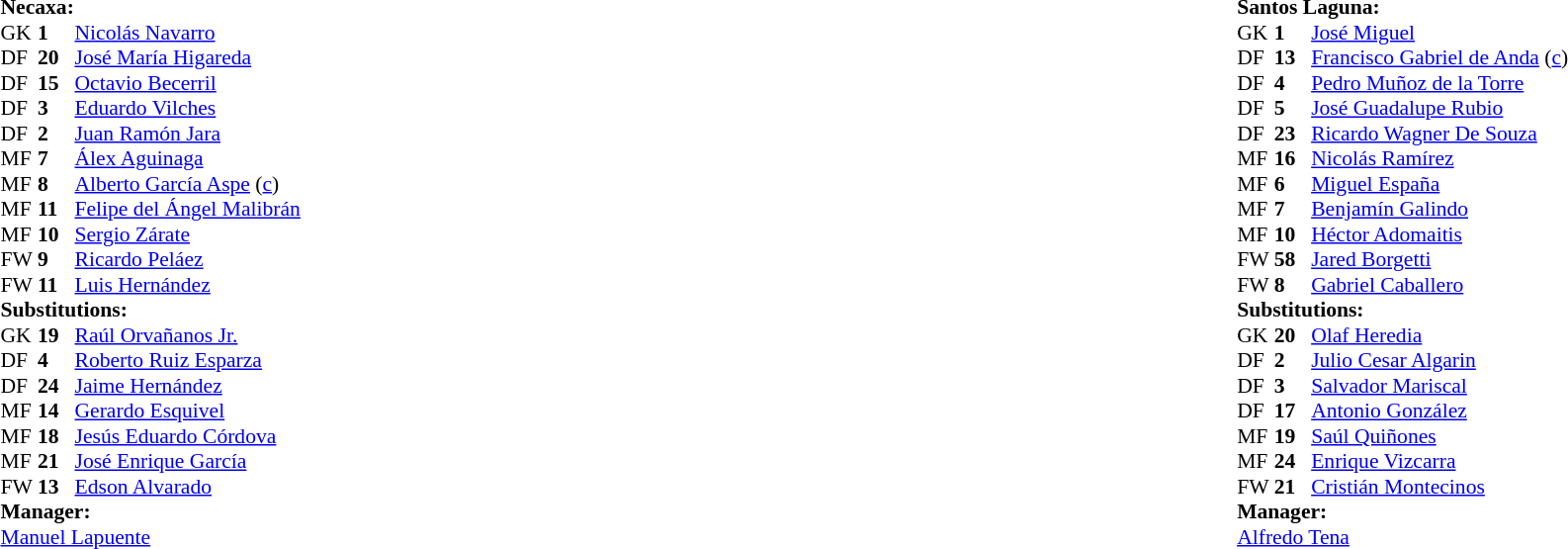<table width="100%">
<tr>
<td valign="top" width="50%"><br><table style="font-size: 90%" cellspacing="0" cellpadding="0">
<tr>
<td colspan="4"><strong>Necaxa:</strong></td>
</tr>
<tr>
<th width=25></th>
<th width=25></th>
</tr>
<tr>
<td>GK</td>
<td><strong>1</strong></td>
<td> <a href='#'>Nicolás Navarro</a></td>
</tr>
<tr>
<td>DF</td>
<td><strong>20</strong></td>
<td> <a href='#'>José María Higareda</a></td>
</tr>
<tr>
<td>DF</td>
<td><strong>15</strong></td>
<td> <a href='#'>Octavio Becerril</a></td>
</tr>
<tr>
<td>DF</td>
<td><strong>3</strong></td>
<td> <a href='#'>Eduardo Vilches</a></td>
</tr>
<tr>
<td>DF</td>
<td><strong>2</strong></td>
<td> <a href='#'>Juan Ramón Jara</a></td>
</tr>
<tr>
<td>MF</td>
<td><strong>7</strong></td>
<td> <a href='#'>Álex Aguinaga</a></td>
</tr>
<tr>
<td>MF</td>
<td><strong>8</strong></td>
<td> <a href='#'>Alberto García Aspe</a> (<a href='#'>c</a>)</td>
<td></td>
</tr>
<tr>
<td>MF</td>
<td><strong>11</strong></td>
<td> <a href='#'>Felipe del Ángel Malibrán</a></td>
<td></td>
<td></td>
</tr>
<tr>
<td>MF</td>
<td><strong>10</strong></td>
<td> <a href='#'>Sergio Zárate</a></td>
</tr>
<tr>
<td>FW</td>
<td><strong>9</strong></td>
<td> <a href='#'>Ricardo Peláez</a></td>
<td></td>
</tr>
<tr>
<td>FW</td>
<td><strong>11</strong></td>
<td> <a href='#'>Luis Hernández</a></td>
</tr>
<tr>
<td colspan=3><strong>Substitutions:</strong></td>
</tr>
<tr>
<td>GK</td>
<td><strong>19</strong></td>
<td> <a href='#'>Raúl Orvañanos Jr.</a></td>
</tr>
<tr>
<td>DF</td>
<td><strong>4</strong></td>
<td> <a href='#'>Roberto Ruiz Esparza</a></td>
</tr>
<tr>
<td>DF</td>
<td><strong>24</strong></td>
<td> <a href='#'>Jaime Hernández</a></td>
</tr>
<tr>
<td>MF</td>
<td><strong>14</strong></td>
<td> <a href='#'>Gerardo Esquivel</a></td>
</tr>
<tr>
<td>MF</td>
<td><strong>18</strong></td>
<td> <a href='#'>Jesús Eduardo Córdova</a></td>
</tr>
<tr>
<td>MF</td>
<td><strong>21</strong></td>
<td> <a href='#'>José Enrique García</a></td>
</tr>
<tr>
<td>FW</td>
<td><strong>13</strong></td>
<td> <a href='#'>Edson Alvarado</a></td>
<td></td>
<td></td>
</tr>
<tr>
<td colspan=3><strong>Manager:</strong></td>
</tr>
<tr>
<td colspan=4> <a href='#'>Manuel Lapuente</a></td>
</tr>
</table>
</td>
<td valign=top></td>
<td valign=top width=50%><br><table style="font-size: 90%" cellspacing="0" cellpadding="0" align=center>
<tr>
<td colspan="4"><strong>Santos Laguna:</strong></td>
</tr>
<tr>
<th width=25></th>
<th width=25></th>
</tr>
<tr>
<td>GK</td>
<td><strong>1</strong></td>
<td> <a href='#'>José Miguel</a></td>
</tr>
<tr>
<td>DF</td>
<td><strong>13</strong></td>
<td> <a href='#'>Francisco Gabriel de Anda</a> (<a href='#'>c</a>)</td>
<td></td>
</tr>
<tr>
<td>DF</td>
<td><strong>4</strong></td>
<td> <a href='#'>Pedro Muñoz de la Torre</a></td>
</tr>
<tr>
<td>DF</td>
<td><strong>5</strong></td>
<td> <a href='#'>José Guadalupe Rubio</a></td>
</tr>
<tr>
<td>DF</td>
<td><strong>23</strong></td>
<td> <a href='#'>Ricardo Wagner De Souza</a></td>
</tr>
<tr>
<td>MF</td>
<td><strong>16</strong></td>
<td> <a href='#'>Nicolás Ramírez</a></td>
</tr>
<tr>
<td>MF</td>
<td><strong>6</strong></td>
<td> <a href='#'>Miguel España</a></td>
</tr>
<tr>
<td>MF</td>
<td><strong>7</strong></td>
<td> <a href='#'>Benjamín Galindo</a></td>
</tr>
<tr>
<td>MF</td>
<td><strong>10</strong></td>
<td> <a href='#'>Héctor Adomaitis</a></td>
</tr>
<tr>
<td>FW</td>
<td><strong>58</strong></td>
<td> <a href='#'>Jared Borgetti</a></td>
</tr>
<tr>
<td>FW</td>
<td><strong>8</strong></td>
<td> <a href='#'>Gabriel Caballero</a></td>
</tr>
<tr>
<td colspan=3><strong>Substitutions:</strong></td>
</tr>
<tr>
<td>GK</td>
<td><strong>20</strong></td>
<td> <a href='#'>Olaf Heredia</a></td>
</tr>
<tr>
<td>DF</td>
<td><strong>2</strong></td>
<td> <a href='#'>Julio Cesar Algarin</a></td>
</tr>
<tr>
<td>DF</td>
<td><strong>3</strong></td>
<td> <a href='#'>Salvador Mariscal</a></td>
</tr>
<tr>
<td>DF</td>
<td><strong>17</strong></td>
<td> <a href='#'>Antonio González</a></td>
</tr>
<tr>
<td>MF</td>
<td><strong>19</strong></td>
<td> <a href='#'>Saúl Quiñones</a></td>
</tr>
<tr>
<td>MF</td>
<td><strong>24</strong></td>
<td> <a href='#'>Enrique Vizcarra</a></td>
</tr>
<tr>
<td>FW</td>
<td><strong>21</strong></td>
<td> <a href='#'>Cristián Montecinos</a></td>
</tr>
<tr>
<td colspan=3><strong>Manager:</strong></td>
</tr>
<tr>
<td colspan=4> <a href='#'>Alfredo Tena</a></td>
</tr>
</table>
</td>
</tr>
</table>
